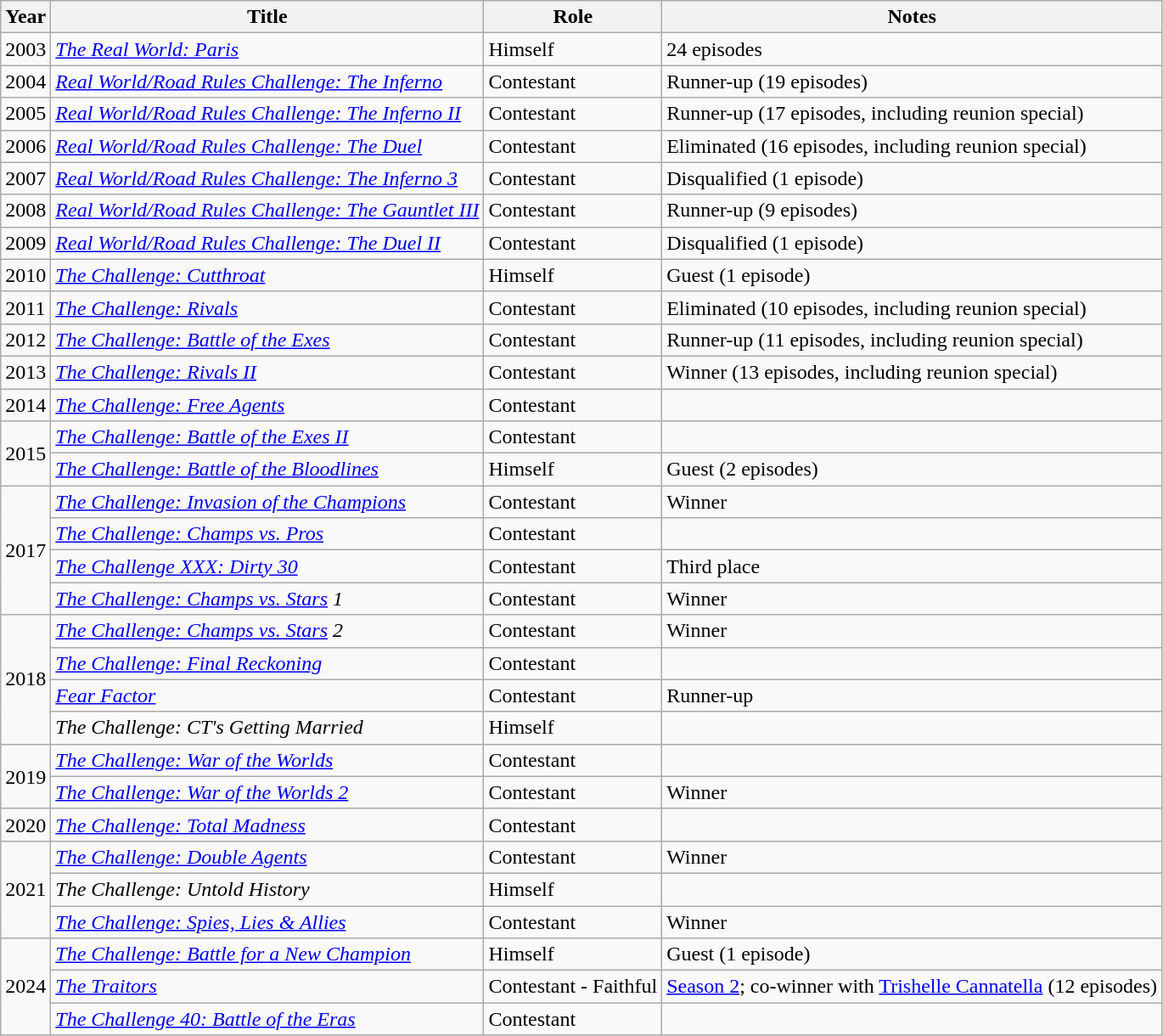<table class="wikitable sortable">
<tr>
<th>Year</th>
<th>Title</th>
<th>Role</th>
<th>Notes</th>
</tr>
<tr>
<td>2003</td>
<td><em><a href='#'>The Real World: Paris</a></em></td>
<td>Himself</td>
<td>24 episodes</td>
</tr>
<tr>
<td>2004</td>
<td><em><a href='#'>Real World/Road Rules Challenge: The Inferno</a></em></td>
<td>Contestant</td>
<td>Runner-up (19 episodes)</td>
</tr>
<tr>
<td>2005</td>
<td><em><a href='#'>Real World/Road Rules Challenge: The Inferno II</a></em></td>
<td>Contestant</td>
<td>Runner-up (17 episodes, including reunion special)</td>
</tr>
<tr>
<td>2006</td>
<td><em><a href='#'>Real World/Road Rules Challenge: The Duel</a></em></td>
<td>Contestant</td>
<td>Eliminated (16 episodes, including reunion special)</td>
</tr>
<tr>
<td>2007</td>
<td><em><a href='#'>Real World/Road Rules Challenge: The Inferno 3</a></em></td>
<td>Contestant</td>
<td>Disqualified (1 episode)</td>
</tr>
<tr>
<td>2008</td>
<td><em><a href='#'>Real World/Road Rules Challenge: The Gauntlet III</a></em></td>
<td>Contestant</td>
<td>Runner-up (9 episodes)</td>
</tr>
<tr>
<td>2009</td>
<td><em><a href='#'>Real World/Road Rules Challenge: The Duel II</a></em></td>
<td>Contestant</td>
<td>Disqualified (1 episode)</td>
</tr>
<tr>
<td>2010</td>
<td><em><a href='#'>The Challenge: Cutthroat</a></em></td>
<td>Himself</td>
<td>Guest (1 episode)</td>
</tr>
<tr>
<td>2011</td>
<td><em><a href='#'>The Challenge: Rivals</a></em></td>
<td>Contestant</td>
<td>Eliminated (10 episodes, including reunion special)</td>
</tr>
<tr>
<td>2012</td>
<td><em><a href='#'>The Challenge: Battle of the Exes</a></em></td>
<td>Contestant</td>
<td>Runner-up (11 episodes, including reunion special)</td>
</tr>
<tr>
<td>2013</td>
<td><em><a href='#'>The Challenge: Rivals II</a></em></td>
<td>Contestant</td>
<td>Winner (13 episodes, including reunion special)</td>
</tr>
<tr>
<td>2014</td>
<td><em><a href='#'>The Challenge: Free Agents</a></em></td>
<td>Contestant</td>
<td></td>
</tr>
<tr>
<td rowspan="2">2015</td>
<td><em><a href='#'>The Challenge: Battle of the Exes II</a></em></td>
<td>Contestant</td>
<td></td>
</tr>
<tr>
<td><em><a href='#'>The Challenge: Battle of the Bloodlines</a></em></td>
<td>Himself</td>
<td>Guest (2 episodes)</td>
</tr>
<tr>
<td rowspan="4">2017</td>
<td><em><a href='#'>The Challenge: Invasion of the Champions</a></em></td>
<td>Contestant</td>
<td>Winner</td>
</tr>
<tr>
<td><em><a href='#'>The Challenge: Champs vs. Pros</a></em></td>
<td>Contestant</td>
<td></td>
</tr>
<tr>
<td><em><a href='#'>The Challenge XXX: Dirty 30</a></em></td>
<td>Contestant</td>
<td>Third place</td>
</tr>
<tr>
<td><em><a href='#'>The Challenge: Champs vs. Stars</a> 1</em></td>
<td>Contestant</td>
<td>Winner</td>
</tr>
<tr>
<td rowspan="4">2018</td>
<td><em><a href='#'>The Challenge: Champs vs. Stars</a> 2</em></td>
<td>Contestant</td>
<td>Winner</td>
</tr>
<tr>
<td><em><a href='#'>The Challenge: Final Reckoning</a></em></td>
<td>Contestant</td>
<td></td>
</tr>
<tr>
<td><em><a href='#'>Fear Factor</a></em></td>
<td>Contestant</td>
<td>Runner-up</td>
</tr>
<tr>
<td><em>The Challenge: CT's Getting Married</em></td>
<td>Himself</td>
<td></td>
</tr>
<tr>
<td rowspan="2">2019</td>
<td><em><a href='#'>The Challenge: War of the Worlds</a></em></td>
<td>Contestant</td>
<td></td>
</tr>
<tr>
<td><em><a href='#'>The Challenge: War of the Worlds 2</a></em></td>
<td>Contestant</td>
<td>Winner</td>
</tr>
<tr>
<td>2020</td>
<td><em><a href='#'>The Challenge: Total Madness</a></em></td>
<td>Contestant</td>
<td></td>
</tr>
<tr>
<td rowspan="3">2021</td>
<td><em><a href='#'>The Challenge: Double Agents</a></em></td>
<td>Contestant</td>
<td>Winner</td>
</tr>
<tr>
<td><em>The Challenge: Untold History</em></td>
<td>Himself</td>
<td></td>
</tr>
<tr>
<td><em><a href='#'>The Challenge: Spies, Lies & Allies</a></em></td>
<td>Contestant</td>
<td>Winner</td>
</tr>
<tr>
<td rowspan="3">2024</td>
<td><em><a href='#'>The Challenge: Battle for a New Champion</a></em></td>
<td>Himself</td>
<td>Guest (1 episode)</td>
</tr>
<tr>
<td><em><a href='#'>The Traitors</a></em></td>
<td>Contestant - Faithful</td>
<td><a href='#'>Season 2</a>; co-winner with <a href='#'>Trishelle Cannatella</a> (12 episodes)</td>
</tr>
<tr>
<td><em><a href='#'>The Challenge 40: Battle of the Eras</a></em></td>
<td>Contestant</td>
<td></td>
</tr>
</table>
